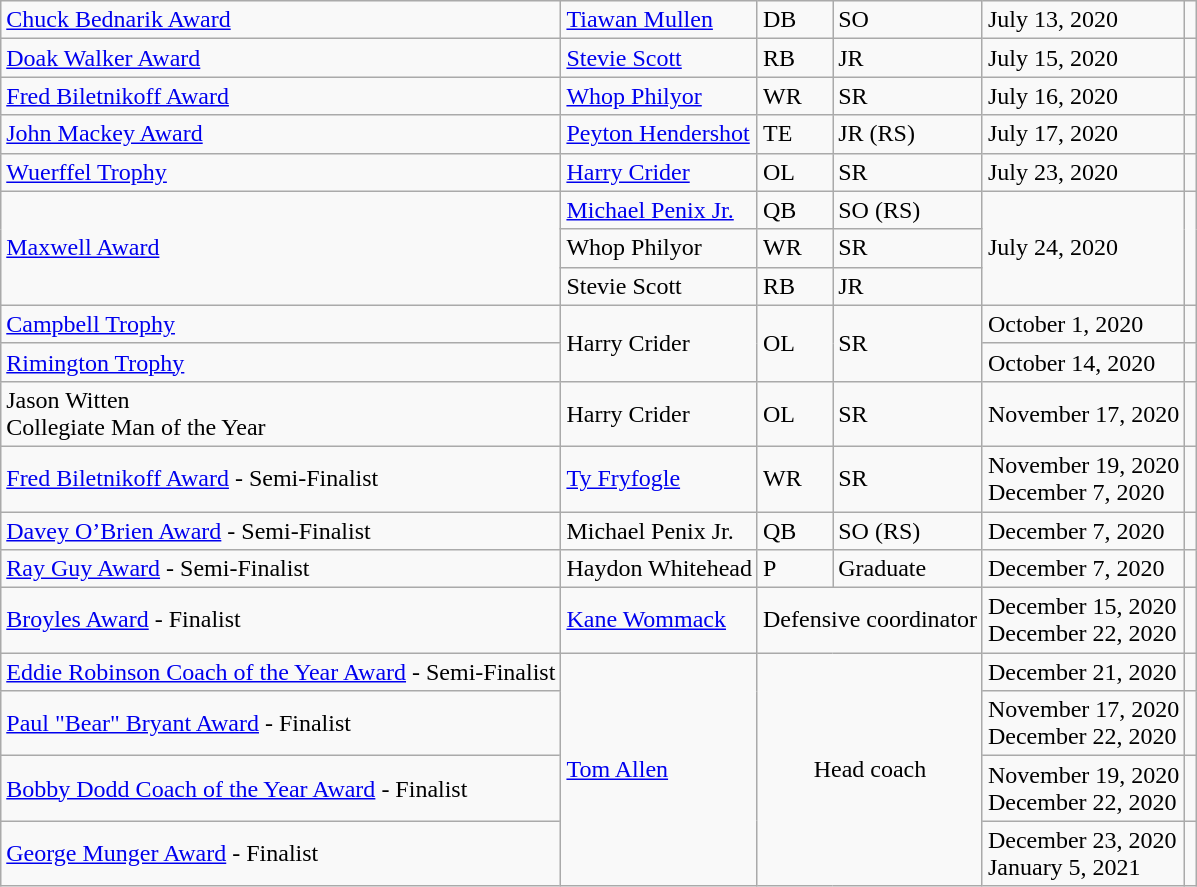<table class="wikitable">
<tr>
<td><a href='#'>Chuck Bednarik Award</a></td>
<td><a href='#'>Tiawan Mullen</a></td>
<td>DB</td>
<td>SO</td>
<td>July 13, 2020</td>
<td></td>
</tr>
<tr>
<td><a href='#'>Doak Walker Award</a></td>
<td><a href='#'>Stevie Scott</a></td>
<td>RB</td>
<td>JR</td>
<td>July 15, 2020</td>
<td></td>
</tr>
<tr>
<td><a href='#'>Fred Biletnikoff Award</a></td>
<td><a href='#'>Whop Philyor</a></td>
<td>WR</td>
<td>SR</td>
<td>July 16, 2020</td>
<td></td>
</tr>
<tr>
<td><a href='#'>John Mackey Award</a></td>
<td><a href='#'>Peyton Hendershot</a></td>
<td>TE</td>
<td>JR (RS)</td>
<td>July 17, 2020</td>
<td></td>
</tr>
<tr>
<td><a href='#'>Wuerffel Trophy</a></td>
<td><a href='#'>Harry Crider</a></td>
<td>OL</td>
<td>SR</td>
<td>July 23, 2020</td>
<td></td>
</tr>
<tr>
<td rowspan="3"><a href='#'>Maxwell Award</a></td>
<td><a href='#'>Michael Penix Jr.</a></td>
<td>QB</td>
<td>SO (RS)</td>
<td rowspan="3">July 24, 2020</td>
<td rowspan="3"></td>
</tr>
<tr>
<td>Whop Philyor</td>
<td>WR</td>
<td>SR</td>
</tr>
<tr>
<td>Stevie Scott</td>
<td>RB</td>
<td>JR</td>
</tr>
<tr>
<td><a href='#'>Campbell Trophy</a></td>
<td rowspan="2">Harry Crider</td>
<td rowspan="2">OL</td>
<td rowspan="2">SR</td>
<td>October 1, 2020</td>
<td></td>
</tr>
<tr>
<td><a href='#'>Rimington Trophy</a></td>
<td>October 14, 2020</td>
<td></td>
</tr>
<tr>
<td>Jason Witten<br>Collegiate Man of the Year</td>
<td>Harry Crider</td>
<td>OL</td>
<td>SR</td>
<td>November 17, 2020</td>
<td></td>
</tr>
<tr>
<td><a href='#'>Fred Biletnikoff Award</a> - Semi-Finalist</td>
<td><a href='#'>Ty Fryfogle</a></td>
<td>WR</td>
<td>SR</td>
<td>November 19, 2020 <br> December 7, 2020</td>
<td></td>
</tr>
<tr>
<td><a href='#'>Davey O’Brien Award</a> - Semi-Finalist</td>
<td>Michael Penix Jr.</td>
<td>QB</td>
<td>SO (RS)</td>
<td>December 7, 2020</td>
<td></td>
</tr>
<tr>
<td><a href='#'>Ray Guy Award</a> - Semi-Finalist</td>
<td>Haydon Whitehead</td>
<td>P</td>
<td>Graduate</td>
<td>December 7, 2020</td>
<td></td>
</tr>
<tr>
<td><a href='#'>Broyles Award</a> - Finalist</td>
<td><a href='#'>Kane Wommack</a></td>
<td colspan="2">Defensive coordinator</td>
<td>December 15, 2020<br>December 22, 2020</td>
<td></td>
</tr>
<tr>
<td><a href='#'>Eddie Robinson Coach of the Year Award</a> - Semi-Finalist</td>
<td rowspan="4"><a href='#'>Tom Allen</a></td>
<td rowspan="4" colspan="2" align="center">Head coach</td>
<td>December 21, 2020</td>
<td></td>
</tr>
<tr>
<td><a href='#'>Paul "Bear" Bryant Award</a> - Finalist</td>
<td>November 17, 2020<br>December 22, 2020</td>
<td><br></td>
</tr>
<tr>
<td><a href='#'>Bobby Dodd Coach of the Year Award</a> - Finalist</td>
<td>November 19, 2020<br>December 22, 2020</td>
<td></td>
</tr>
<tr>
<td><a href='#'>George Munger Award</a> - Finalist</td>
<td>December 23, 2020<br>January 5, 2021</td>
<td></td>
</tr>
</table>
